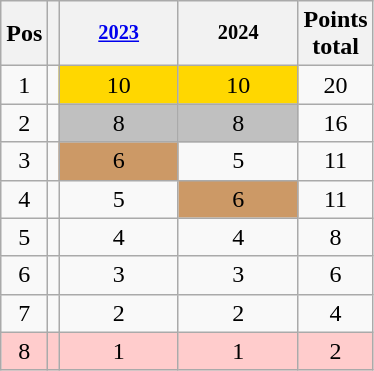<table class="wikitable" style="text-align:center;">
<tr>
<th>Pos</th>
<th></th>
<th style="width:5.2em;;font-size:85%;vertical-align:center;padding-left:4px;;padding-right:4px;;"><a href='#'>2023</a></th>
<th style="width:5.2em;;font-size:85%;vertical-align:center;padding-left:4px;;padding-right:4px;;">2024</th>
<th>Points<br>total</th>
</tr>
<tr>
<td>1</td>
<td align=left></td>
<td style="background:gold;">10</td>
<td style="background:gold;">10</td>
<td>20</td>
</tr>
<tr>
<td>2</td>
<td align=left></td>
<td style="background:silver;">8</td>
<td style="background:silver;">8</td>
<td>16</td>
</tr>
<tr>
<td>3</td>
<td align=left></td>
<td style="background:#c96;">6</td>
<td>5</td>
<td>11</td>
</tr>
<tr>
<td>4</td>
<td align=left></td>
<td>5</td>
<td style="background:#c96;">6</td>
<td>11</td>
</tr>
<tr>
<td>5</td>
<td align=left></td>
<td>4</td>
<td>4</td>
<td>8</td>
</tr>
<tr>
<td>6</td>
<td align=left></td>
<td>3</td>
<td>3</td>
<td>6</td>
</tr>
<tr>
<td>7</td>
<td align=left></td>
<td>2</td>
<td>2</td>
<td>4</td>
</tr>
<tr bgcolor="#ffcccc">
<td>8</td>
<td align=left></td>
<td>1</td>
<td>1</td>
<td>2</td>
</tr>
</table>
